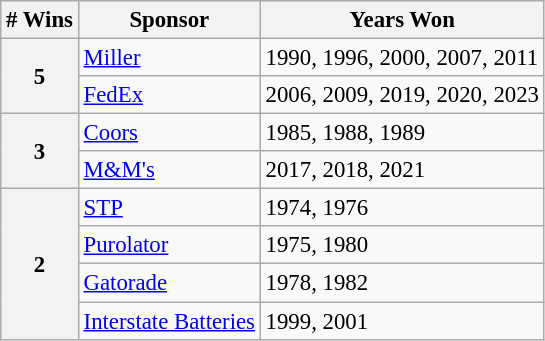<table class="wikitable" style="font-size: 95%;">
<tr>
<th># Wins</th>
<th>Sponsor</th>
<th>Years Won</th>
</tr>
<tr>
<th rowspan="2">5</th>
<td><a href='#'>Miller</a></td>
<td>1990, 1996, 2000, 2007, 2011</td>
</tr>
<tr>
<td><a href='#'>FedEx</a></td>
<td>2006, 2009, 2019, 2020, 2023</td>
</tr>
<tr>
<th rowspan="2">3</th>
<td><a href='#'>Coors</a></td>
<td>1985, 1988, 1989</td>
</tr>
<tr>
<td><a href='#'>M&M's</a></td>
<td>2017, 2018, 2021</td>
</tr>
<tr>
<th rowspan="4">2</th>
<td><a href='#'>STP</a></td>
<td>1974, 1976</td>
</tr>
<tr>
<td><a href='#'>Purolator</a></td>
<td>1975, 1980</td>
</tr>
<tr>
<td><a href='#'>Gatorade</a></td>
<td>1978, 1982</td>
</tr>
<tr>
<td><a href='#'>Interstate Batteries</a></td>
<td>1999, 2001</td>
</tr>
</table>
